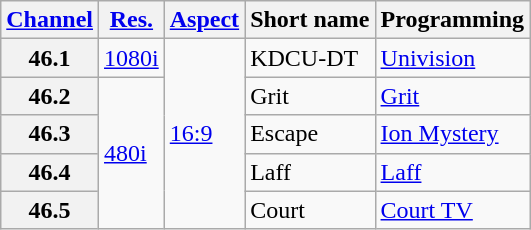<table class="wikitable">
<tr>
<th scope = "col"><a href='#'>Channel</a></th>
<th scope = "col"><a href='#'>Res.</a></th>
<th scope = "col"><a href='#'>Aspect</a></th>
<th scope = "col">Short name</th>
<th scope = "col">Programming</th>
</tr>
<tr>
<th scope = "row">46.1</th>
<td><a href='#'>1080i</a></td>
<td rowspan=5><a href='#'>16:9</a></td>
<td>KDCU-DT</td>
<td><a href='#'>Univision</a></td>
</tr>
<tr>
<th scope = "row">46.2</th>
<td rowspan="4"><a href='#'>480i</a></td>
<td>Grit</td>
<td><a href='#'>Grit</a></td>
</tr>
<tr>
<th scope = "row">46.3</th>
<td>Escape</td>
<td><a href='#'>Ion Mystery</a></td>
</tr>
<tr>
<th scope = "row">46.4</th>
<td>Laff</td>
<td><a href='#'>Laff</a></td>
</tr>
<tr>
<th scope = "row">46.5</th>
<td>Court</td>
<td><a href='#'>Court TV</a></td>
</tr>
</table>
